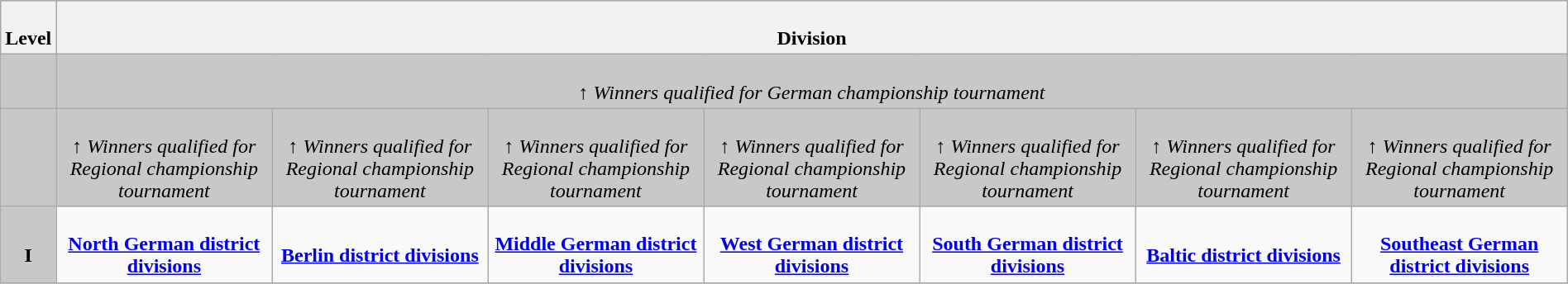<table class="wikitable" style="text-align:center" height="30" width="100%">
<tr style="background:#c8c8c8">
<th colspan="1"><br>Level</th>
<th colspan="7"><br>Division</th>
</tr>
<tr style="background:#c8c8c8">
<td colspan="1"></td>
<td colspan="7"><br><em> ↑ Winners qualified for German championship tournament</em></td>
</tr>
<tr style="background:#c8c8c8">
<td colspan="1"></td>
<td colspan="1"><br><em> ↑ Winners qualified for Regional championship tournament</em></td>
<td colspan="1"><br><em> ↑ Winners qualified for Regional championship tournament</em></td>
<td colspan="1"><br><em> ↑ Winners qualified for Regional championship tournament</em></td>
<td colspan="1"><br><em> ↑ Winners qualified for Regional championship tournament</em></td>
<td colspan="1"><br><em> ↑ Winners qualified for Regional championship tournament</em></td>
<td colspan="1"><br><em> ↑ Winners qualified for Regional championship tournament</em></td>
<td colspan="1"><br><em> ↑ Winners qualified for Regional championship tournament</em></td>
</tr>
<tr>
<td colspan="1" style="background:#c8c8c8"><br><strong>I</strong></td>
<td colspan="1" width="14%"><br><strong><a href='#'>North German district divisions</a></strong></td>
<td colspan="1" width="14%"><br><strong><a href='#'>Berlin district divisions</a></strong></td>
<td colspan="1" width="14%"><br><strong><a href='#'>Middle German district divisions</a></strong></td>
<td colspan="1" width="14%"><br><strong><a href='#'>West German district divisions</a></strong></td>
<td colspan="1" width="14%"><br><strong><a href='#'>South German district divisions</a></strong></td>
<td colspan="1" width="14%"><br><strong><a href='#'>Baltic district divisions</a></strong></td>
<td colspan="1" width="14%"><br><strong><a href='#'>Southeast German district divisions</a></strong></td>
</tr>
<tr>
</tr>
</table>
